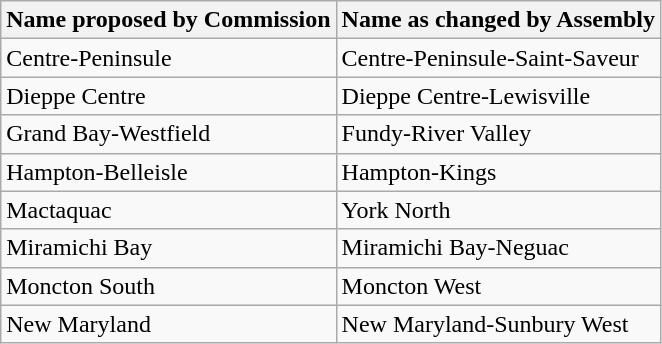<table class="wikitable">
<tr>
<th>Name proposed by Commission</th>
<th>Name as changed by Assembly</th>
</tr>
<tr>
<td>Centre-Peninsule</td>
<td>Centre-Peninsule-Saint-Saveur</td>
</tr>
<tr>
<td>Dieppe Centre</td>
<td>Dieppe Centre-Lewisville</td>
</tr>
<tr>
<td>Grand Bay-Westfield</td>
<td>Fundy-River Valley</td>
</tr>
<tr>
<td>Hampton-Belleisle</td>
<td>Hampton-Kings</td>
</tr>
<tr>
<td>Mactaquac</td>
<td>York North</td>
</tr>
<tr>
<td>Miramichi Bay</td>
<td>Miramichi Bay-Neguac</td>
</tr>
<tr>
<td>Moncton South</td>
<td>Moncton West</td>
</tr>
<tr>
<td>New Maryland</td>
<td>New Maryland-Sunbury West</td>
</tr>
</table>
